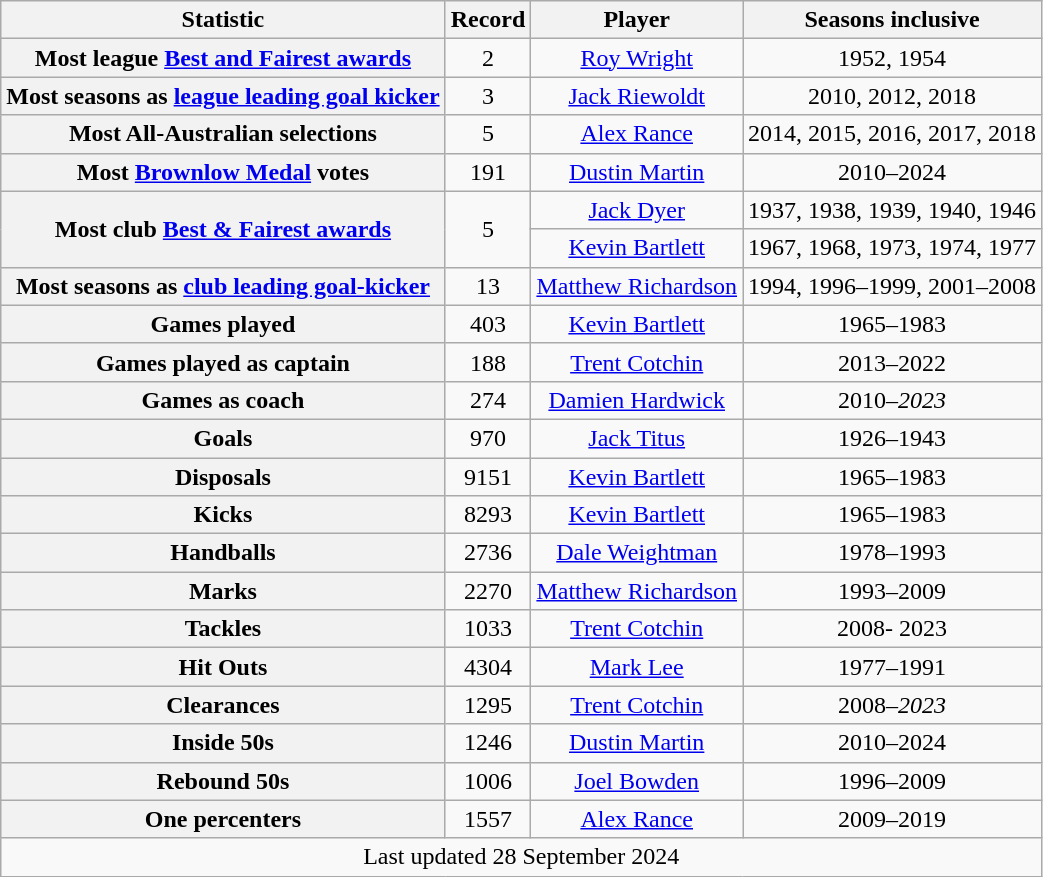<table class="wikitable" style="text-align:center;">
<tr>
<th scope="col">Statistic</th>
<th scope="col">Record</th>
<th scope="col">Player</th>
<th scope="col">Seasons inclusive</th>
</tr>
<tr>
<th scope="row">Most league <a href='#'>Best and Fairest awards</a></th>
<td>2</td>
<td><a href='#'>Roy Wright</a></td>
<td>1952, 1954</td>
</tr>
<tr>
<th scope="row">Most seasons as <a href='#'>league leading goal kicker</a></th>
<td>3</td>
<td><a href='#'>Jack Riewoldt</a></td>
<td>2010, 2012, 2018</td>
</tr>
<tr>
<th scope="row">Most All-Australian selections</th>
<td>5</td>
<td><a href='#'>Alex Rance</a></td>
<td>2014, 2015, 2016, 2017, 2018</td>
</tr>
<tr>
<th scope="row">Most <a href='#'>Brownlow Medal</a> votes</th>
<td>191</td>
<td><a href='#'>Dustin Martin</a></td>
<td>2010–2024</td>
</tr>
<tr>
<th scope="row" rowspan=2>Most club <a href='#'>Best & Fairest awards</a></th>
<td rowspan="2">5</td>
<td><a href='#'>Jack Dyer</a></td>
<td>1937, 1938, 1939, 1940, 1946</td>
</tr>
<tr>
<td><a href='#'>Kevin Bartlett</a></td>
<td>1967, 1968, 1973, 1974, 1977</td>
</tr>
<tr>
<th scope="row">Most seasons as <a href='#'>club leading goal-kicker</a></th>
<td>13</td>
<td><a href='#'>Matthew Richardson</a></td>
<td>1994, 1996–1999, 2001–2008</td>
</tr>
<tr>
<th scope="row">Games played</th>
<td>403</td>
<td><a href='#'>Kevin Bartlett</a></td>
<td>1965–1983</td>
</tr>
<tr>
<th scope="row">Games played as captain</th>
<td>188</td>
<td><a href='#'>Trent Cotchin</a></td>
<td>2013–2022</td>
</tr>
<tr>
<th scope="row">Games as coach</th>
<td>274</td>
<td><a href='#'>Damien Hardwick</a></td>
<td>2010–<em>2023</em></td>
</tr>
<tr>
<th scope="row">Goals</th>
<td>970</td>
<td><a href='#'>Jack Titus</a></td>
<td>1926–1943</td>
</tr>
<tr>
<th scope="row">Disposals</th>
<td>9151</td>
<td><a href='#'>Kevin Bartlett</a></td>
<td>1965–1983</td>
</tr>
<tr>
<th scope="row">Kicks</th>
<td>8293</td>
<td><a href='#'>Kevin Bartlett</a></td>
<td>1965–1983</td>
</tr>
<tr>
<th scope="row">Handballs</th>
<td>2736</td>
<td><a href='#'>Dale Weightman</a></td>
<td>1978–1993</td>
</tr>
<tr>
<th scope="row">Marks</th>
<td>2270</td>
<td><a href='#'>Matthew Richardson</a></td>
<td>1993–2009</td>
</tr>
<tr>
<th scope="row">Tackles</th>
<td>1033</td>
<td><a href='#'>Trent Cotchin</a></td>
<td>2008- 2023</td>
</tr>
<tr>
<th scope="row">Hit Outs</th>
<td>4304</td>
<td><a href='#'>Mark Lee</a></td>
<td>1977–1991</td>
</tr>
<tr>
<th scope="row">Clearances</th>
<td>1295</td>
<td><a href='#'>Trent Cotchin</a></td>
<td>2008–<em>2023</em></td>
</tr>
<tr>
<th scope="row">Inside 50s</th>
<td>1246</td>
<td><a href='#'>Dustin Martin</a></td>
<td>2010–2024</td>
</tr>
<tr>
<th scope="row">Rebound 50s</th>
<td>1006</td>
<td><a href='#'>Joel Bowden</a></td>
<td>1996–2009</td>
</tr>
<tr>
<th scope="row">One percenters</th>
<td>1557</td>
<td><a href='#'>Alex Rance</a></td>
<td>2009–2019</td>
</tr>
<tr>
<td colspan=4>Last updated 28 September 2024</td>
</tr>
</table>
